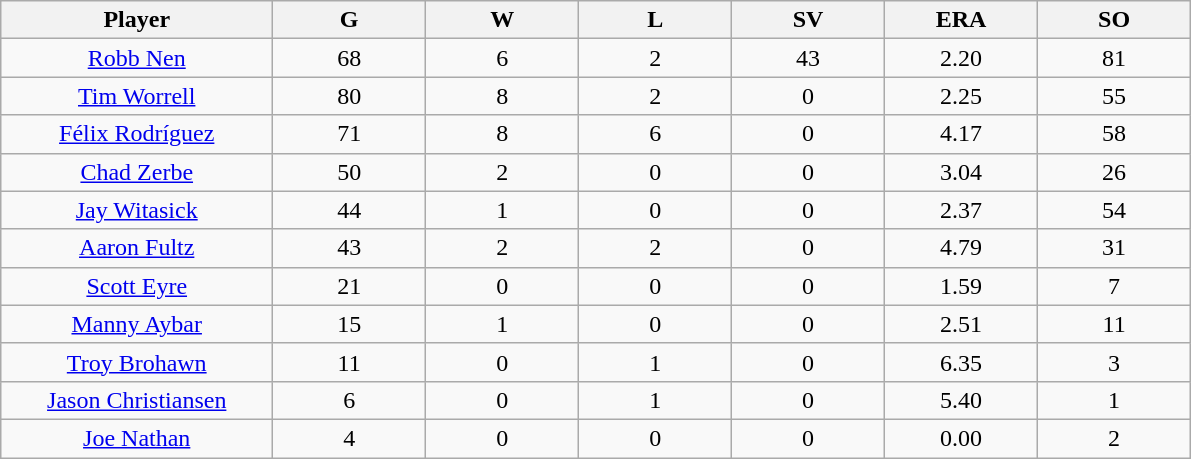<table class="wikitable sortable">
<tr>
<th bgcolor="#DDDDFF" width="16%">Player</th>
<th bgcolor="#DDDDFF" width="9%">G</th>
<th bgcolor="#DDDDFF" width="9%">W</th>
<th bgcolor="#DDDDFF" width="9%">L</th>
<th bgcolor="#DDDDFF" width="9%">SV</th>
<th bgcolor="#DDDDFF" width="9%">ERA</th>
<th bgcolor="#DDDDFF" width="9%">SO</th>
</tr>
<tr align="center">
<td><a href='#'>Robb Nen</a></td>
<td>68</td>
<td>6</td>
<td>2</td>
<td>43</td>
<td>2.20</td>
<td>81</td>
</tr>
<tr align=center>
<td><a href='#'>Tim Worrell</a></td>
<td>80</td>
<td>8</td>
<td>2</td>
<td>0</td>
<td>2.25</td>
<td>55</td>
</tr>
<tr align="center">
<td><a href='#'>Félix Rodríguez</a></td>
<td>71</td>
<td>8</td>
<td>6</td>
<td>0</td>
<td>4.17</td>
<td>58</td>
</tr>
<tr align="center">
<td><a href='#'>Chad Zerbe</a></td>
<td>50</td>
<td>2</td>
<td>0</td>
<td>0</td>
<td>3.04</td>
<td>26</td>
</tr>
<tr align="center">
<td><a href='#'>Jay Witasick</a></td>
<td>44</td>
<td>1</td>
<td>0</td>
<td>0</td>
<td>2.37</td>
<td>54</td>
</tr>
<tr align="center">
<td><a href='#'>Aaron Fultz</a></td>
<td>43</td>
<td>2</td>
<td>2</td>
<td>0</td>
<td>4.79</td>
<td>31</td>
</tr>
<tr align="center">
<td><a href='#'>Scott Eyre</a></td>
<td>21</td>
<td>0</td>
<td>0</td>
<td>0</td>
<td>1.59</td>
<td>7</td>
</tr>
<tr align="center">
<td><a href='#'>Manny Aybar</a></td>
<td>15</td>
<td>1</td>
<td>0</td>
<td>0</td>
<td>2.51</td>
<td>11</td>
</tr>
<tr align="center">
<td><a href='#'>Troy Brohawn</a></td>
<td>11</td>
<td>0</td>
<td>1</td>
<td>0</td>
<td>6.35</td>
<td>3</td>
</tr>
<tr align="center">
<td><a href='#'>Jason Christiansen</a></td>
<td>6</td>
<td>0</td>
<td>1</td>
<td>0</td>
<td>5.40</td>
<td>1</td>
</tr>
<tr align="center">
<td><a href='#'>Joe Nathan</a></td>
<td>4</td>
<td>0</td>
<td>0</td>
<td>0</td>
<td>0.00</td>
<td>2</td>
</tr>
</table>
